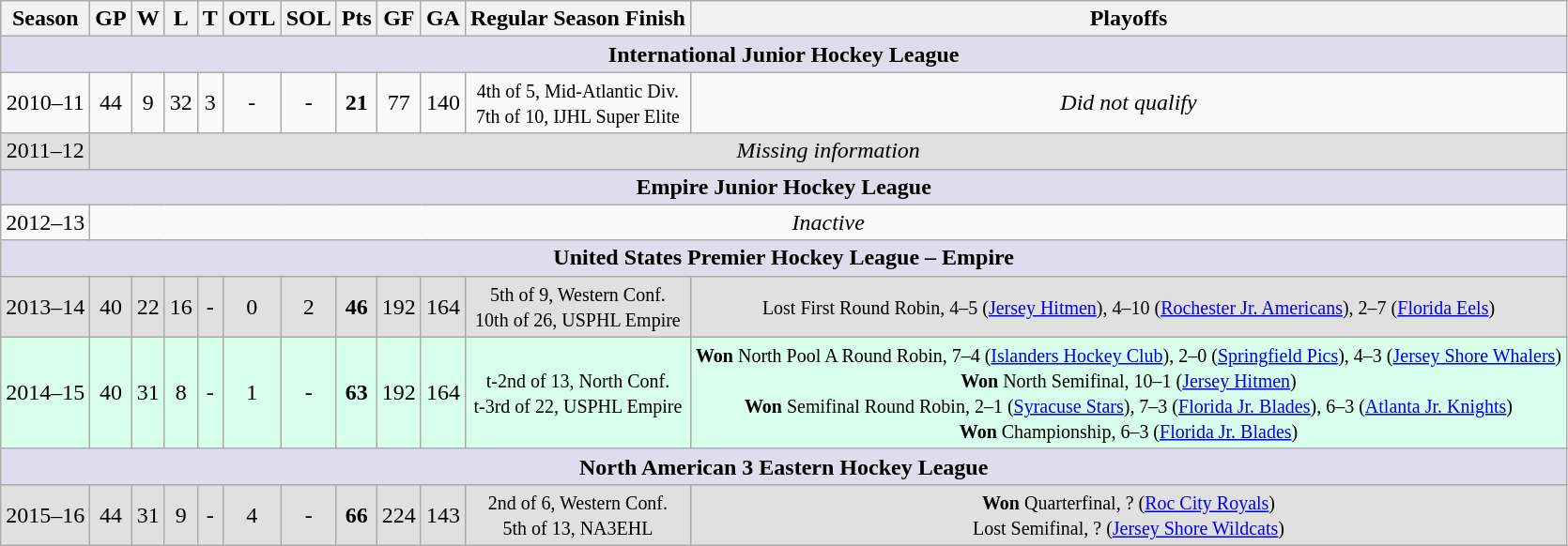<table class="wikitable" style="text-align:center">
<tr>
<th>Season</th>
<th>GP</th>
<th>W</th>
<th>L</th>
<th>T</th>
<th>OTL</th>
<th>SOL</th>
<th>Pts</th>
<th>GF</th>
<th>GA</th>
<th>Regular Season Finish</th>
<th>Playoffs</th>
</tr>
<tr style="background:#ddddee;">
<td colspan="20"><strong>International Junior Hockey League</strong></td>
</tr>
<tr>
<td>2010–11</td>
<td>44</td>
<td>9</td>
<td>32</td>
<td>3</td>
<td>-</td>
<td>-</td>
<td><strong>21</strong></td>
<td>77</td>
<td>140</td>
<td><small>4th of 5, Mid-Atlantic Div.<br>7th of 10, IJHL Super Elite</small></td>
<td><em>Did not qualify</em></td>
</tr>
<tr bgcolor=e0e0e0>
<td>2011–12</td>
<td colspan=15><em>Missing information</em></td>
</tr>
<tr style="background:#ddddee;">
<td colspan="20"><strong>Empire Junior Hockey League</strong></td>
</tr>
<tr>
<td>2012–13</td>
<td colspan=15><em>Inactive</em></td>
</tr>
<tr style="background:#ddddee;">
<td colspan="20"><strong>United States Premier Hockey League – Empire</strong></td>
</tr>
<tr bgcolor=e0e0e0>
<td>2013–14</td>
<td>40</td>
<td>22</td>
<td>16</td>
<td>-</td>
<td>0</td>
<td>2</td>
<td><strong>46</strong></td>
<td>192</td>
<td>164</td>
<td><small>5th of 9, Western Conf.<br>10th of 26, USPHL Empire</small></td>
<td><small>Lost First Round Robin, 4–5 (<a href='#'>Jersey Hitmen</a>), 4–10 (<a href='#'>Rochester Jr. Americans</a>), 2–7 (<a href='#'>Florida Eels</a>)</small></td>
</tr>
<tr bgcolor=D8FFEB>
<td>2014–15</td>
<td>40</td>
<td>31</td>
<td>8</td>
<td>-</td>
<td>1</td>
<td>-</td>
<td><strong>63</strong></td>
<td>192</td>
<td>164</td>
<td><small>t-2nd of 13, North Conf.<br>t-3rd of 22, USPHL Empire</small></td>
<td><small><strong>Won</strong> North Pool A Round Robin, 7–4 (<a href='#'>Islanders Hockey Club</a>), 2–0 (<a href='#'>Springfield Pics</a>), 4–3 (<a href='#'>Jersey Shore Whalers</a>)<br><strong>Won</strong> North Semifinal, 10–1 (<a href='#'>Jersey Hitmen</a>)<br><strong>Won</strong> Semifinal Round Robin, 2–1 (<a href='#'>Syracuse Stars</a>), 7–3 (<a href='#'>Florida Jr. Blades</a>), 6–3 (<a href='#'>Atlanta Jr. Knights</a>)<br><strong>Won</strong> Championship, 6–3 (<a href='#'>Florida Jr. Blades</a>)</small></td>
</tr>
<tr style="background:#ddddee;">
<td colspan="20"><strong>North American 3 Eastern Hockey League</strong></td>
</tr>
<tr bgcolor=e0e0e0>
<td>2015–16</td>
<td>44</td>
<td>31</td>
<td>9</td>
<td>-</td>
<td>4</td>
<td>-</td>
<td><strong>66</strong></td>
<td>224</td>
<td>143</td>
<td><small>2nd of 6, Western Conf.<br>5th of 13, NA3EHL</small></td>
<td><small><strong>Won</strong> Quarterfinal, ? (<a href='#'>Roc City Royals</a>)<br>Lost Semifinal, ? (<a href='#'>Jersey Shore Wildcats</a>)</small></td>
</tr>
</table>
